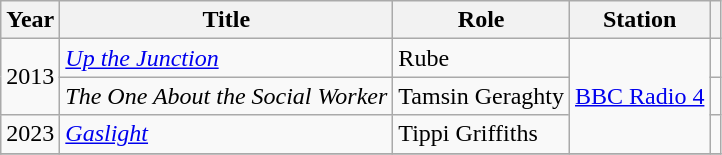<table class="wikitable">
<tr>
<th>Year</th>
<th>Title</th>
<th>Role</th>
<th>Station</th>
<th></th>
</tr>
<tr>
<td rowspan=2>2013</td>
<td><em><a href='#'>Up the Junction</a></em></td>
<td>Rube</td>
<td rowspan=3><a href='#'>BBC Radio 4</a></td>
<td align="center"></td>
</tr>
<tr>
<td><em>The One About the Social Worker</em></td>
<td>Tamsin Geraghty</td>
<td align="center"></td>
</tr>
<tr>
<td>2023</td>
<td><em><a href='#'>Gaslight</a></em></td>
<td>Tippi Griffiths</td>
<td align="center"></td>
</tr>
<tr>
</tr>
</table>
